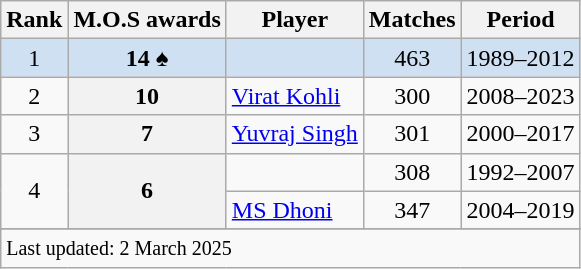<table class="wikitable sortable">
<tr>
<th scope=col>Rank</th>
<th scope=col>M.O.S awards</th>
<th scope=col>Player</th>
<th scope=col>Matches</th>
<th scope=col>Period</th>
</tr>
<tr bgcolor=#cee0f2>
<td align=center>1</td>
<th scope=row style="background:#cee0f2; text-align:center;">14 ♠</th>
<td></td>
<td align=center>463</td>
<td>1989–2012</td>
</tr>
<tr>
<td align=center>2</td>
<th scope=row style=text-align:center;>10</th>
<td><a href='#'>Virat Kohli</a></td>
<td align=center>300</td>
<td>2008–2023</td>
</tr>
<tr>
<td align=center>3</td>
<th scope=row style=text-align:center;>7</th>
<td><a href='#'>Yuvraj Singh</a></td>
<td align=center>301</td>
<td>2000–2017</td>
</tr>
<tr>
<td align=center rowspan=2>4</td>
<th scope=row style=text-align:center; rowspan=2>6</th>
<td></td>
<td align=center>308</td>
<td>1992–2007</td>
</tr>
<tr>
<td><a href='#'>MS Dhoni</a></td>
<td align=center>347</td>
<td>2004–2019</td>
</tr>
<tr>
</tr>
<tr class=sortbottom>
<td colspan=5><small>Last updated: 2 March 2025</small></td>
</tr>
</table>
